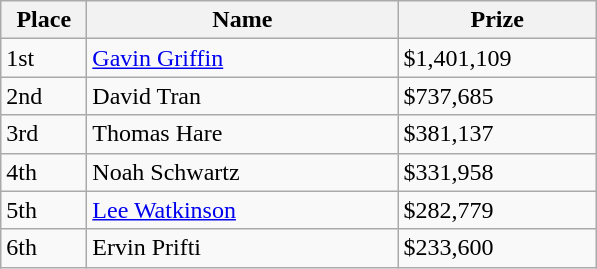<table class="wikitable">
<tr>
<th width="50">Place</th>
<th width="200">Name</th>
<th width="125">Prize</th>
</tr>
<tr>
<td>1st</td>
<td><a href='#'>Gavin Griffin</a></td>
<td>$1,401,109</td>
</tr>
<tr>
<td>2nd</td>
<td>David Tran</td>
<td>$737,685</td>
</tr>
<tr>
<td>3rd</td>
<td>Thomas Hare</td>
<td>$381,137</td>
</tr>
<tr>
<td>4th</td>
<td>Noah Schwartz</td>
<td>$331,958</td>
</tr>
<tr>
<td>5th</td>
<td><a href='#'>Lee Watkinson</a></td>
<td>$282,779</td>
</tr>
<tr>
<td>6th</td>
<td>Ervin Prifti</td>
<td>$233,600</td>
</tr>
</table>
